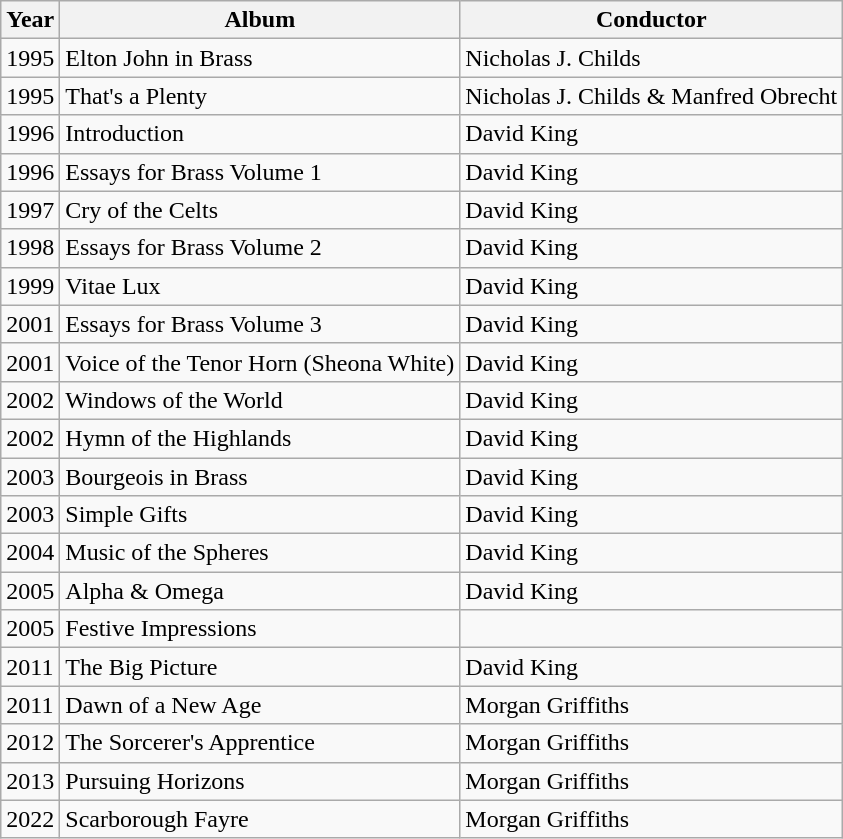<table class="sortable wikitable">
<tr>
<th>Year</th>
<th>Album</th>
<th>Conductor</th>
</tr>
<tr>
<td>1995</td>
<td>Elton John in Brass</td>
<td>Nicholas J. Childs</td>
</tr>
<tr>
<td>1995</td>
<td>That's a Plenty</td>
<td>Nicholas J. Childs & Manfred Obrecht</td>
</tr>
<tr>
<td>1996</td>
<td>Introduction</td>
<td>David King</td>
</tr>
<tr>
<td>1996</td>
<td>Essays for Brass Volume 1</td>
<td>David King</td>
</tr>
<tr>
<td>1997</td>
<td>Cry of the Celts</td>
<td>David King</td>
</tr>
<tr>
<td>1998</td>
<td>Essays for Brass Volume 2</td>
<td>David King</td>
</tr>
<tr>
<td>1999</td>
<td>Vitae Lux</td>
<td>David King</td>
</tr>
<tr>
<td>2001</td>
<td>Essays for Brass Volume 3</td>
<td>David King</td>
</tr>
<tr>
<td>2001</td>
<td>Voice of the Tenor Horn (Sheona White)</td>
<td>David King</td>
</tr>
<tr>
<td>2002</td>
<td>Windows of the World</td>
<td>David King</td>
</tr>
<tr>
<td>2002</td>
<td>Hymn of the Highlands</td>
<td>David King</td>
</tr>
<tr>
<td>2003</td>
<td>Bourgeois in Brass</td>
<td>David King</td>
</tr>
<tr>
<td>2003</td>
<td>Simple Gifts</td>
<td>David King</td>
</tr>
<tr>
<td>2004</td>
<td>Music of the Spheres</td>
<td>David King</td>
</tr>
<tr>
<td>2005</td>
<td>Alpha & Omega</td>
<td>David King</td>
</tr>
<tr>
<td>2005</td>
<td>Festive Impressions</td>
</tr>
<tr>
<td>2011</td>
<td>The Big Picture</td>
<td>David King</td>
</tr>
<tr>
<td>2011</td>
<td>Dawn of a New Age</td>
<td>Morgan Griffiths</td>
</tr>
<tr>
<td>2012</td>
<td>The Sorcerer's Apprentice</td>
<td>Morgan Griffiths</td>
</tr>
<tr>
<td>2013</td>
<td>Pursuing Horizons</td>
<td>Morgan Griffiths</td>
</tr>
<tr>
<td>2022</td>
<td>Scarborough Fayre</td>
<td>Morgan Griffiths</td>
</tr>
</table>
